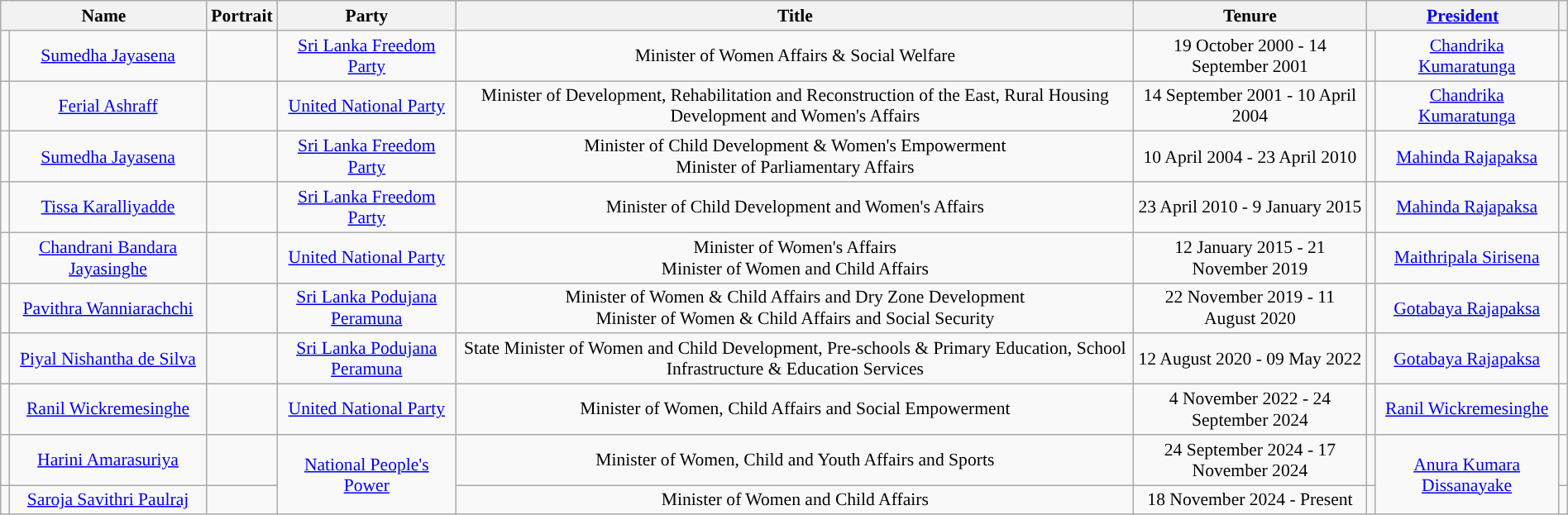<table class="wikitable" style="margin:1em auto; font-size:90%; text-align:center;">
<tr>
<th colspan="2">Name</th>
<th>Portrait</th>
<th>Party</th>
<th>Title</th>
<th>Tenure</th>
<th colspan="2"><a href='#'>President</a></th>
<th></th>
</tr>
<tr>
<td !align="center" style="background:"></td>
<td><a href='#'>Sumedha Jayasena</a></td>
<td></td>
<td><a href='#'>Sri Lanka Freedom Party</a></td>
<td>Minister of Women Affairs & Social Welfare</td>
<td>19 October 2000 - 14 September 2001</td>
<td !align="center" style="background:"></td>
<td><a href='#'>Chandrika Kumaratunga</a></td>
<td></td>
</tr>
<tr>
<td !align="center" style="background:"></td>
<td><a href='#'>Ferial Ashraff</a></td>
<td></td>
<td><a href='#'>United National Party</a></td>
<td>Minister of Development, Rehabilitation and Reconstruction of the East, Rural Housing Development and Women's Affairs</td>
<td>14 September 2001 - 10 April 2004</td>
<td style="background:"></td>
<td><a href='#'>Chandrika Kumaratunga</a></td>
<td></td>
</tr>
<tr>
<td style="background:"></td>
<td><a href='#'>Sumedha Jayasena</a></td>
<td></td>
<td><a href='#'>Sri Lanka Freedom Party</a></td>
<td>Minister of Child Development & Women's Empowerment<br>Minister of Parliamentary Affairs</td>
<td>10 April 2004 - 23 April 2010</td>
<td style="background:"></td>
<td><a href='#'>Mahinda Rajapaksa</a></td>
<td></td>
</tr>
<tr>
<td !align="center" style="background:"></td>
<td><a href='#'>Tissa Karalliyadde</a></td>
<td></td>
<td><a href='#'>Sri Lanka Freedom Party</a></td>
<td>Minister of Child Development and Women's Affairs</td>
<td>23 April 2010 - 9 January 2015</td>
<td !align="center" style="background:"></td>
<td><a href='#'>Mahinda Rajapaksa</a></td>
<td></td>
</tr>
<tr>
<td !align="center" style="background:"></td>
<td><a href='#'>Chandrani Bandara Jayasinghe</a></td>
<td></td>
<td><a href='#'>United National Party</a></td>
<td>Minister of Women's Affairs<br>Minister of Women and Child Affairs</td>
<td>12 January 2015 - 21 November 2019</td>
<td !align="center" style="background:"></td>
<td><a href='#'>Maithripala Sirisena</a></td>
<td></td>
</tr>
<tr>
<td !align="center" style="background:"></td>
<td><a href='#'>Pavithra Wanniarachchi</a></td>
<td></td>
<td><a href='#'>Sri Lanka Podujana Peramuna</a></td>
<td>Minister of Women & Child Affairs and Dry Zone Development<br>Minister of Women & Child Affairs and Social Security</td>
<td>22 November 2019 - 11 August 2020</td>
<td !align="center" style="background:"></td>
<td><a href='#'>Gotabaya Rajapaksa</a></td>
<td></td>
</tr>
<tr>
<td !align="center" style="background:"></td>
<td><a href='#'>Piyal Nishantha de Silva</a></td>
<td></td>
<td><a href='#'>Sri Lanka Podujana Peramuna</a></td>
<td>State Minister of Women and Child Development, Pre-schools & Primary Education, School Infrastructure & Education Services</td>
<td>12 August 2020 - 09 May 2022</td>
<td !align="center" style="background:"></td>
<td><a href='#'>Gotabaya Rajapaksa</a></td>
<td></td>
</tr>
<tr>
<td !align="center" style="background:"></td>
<td><a href='#'>Ranil Wickremesinghe</a></td>
<td></td>
<td><a href='#'>United National Party</a></td>
<td>Minister of Women, Child Affairs and Social Empowerment</td>
<td>4 November 2022 - 24 September 2024</td>
<td !align="center" style="background:"></td>
<td><a href='#'>Ranil Wickremesinghe</a></td>
<td></td>
</tr>
<tr>
<td !align="center" style="background:"></td>
<td><a href='#'>Harini Amarasuriya</a></td>
<td></td>
<td rowspan="2"><a href='#'>National People's Power</a></td>
<td>Minister of Women, Child and Youth Affairs and Sports</td>
<td>24 September 2024 - 17 November 2024</td>
<td !align="center" style="background:"></td>
<td rowspan="2"><a href='#'>Anura Kumara Dissanayake</a></td>
<td></td>
</tr>
<tr>
<td !align="center" style="background:"></td>
<td><a href='#'>Saroja Savithri Paulraj</a></td>
<td></td>
<td>Minister of Women and Child Affairs</td>
<td>18 November 2024 - Present</td>
<td !align="center" style="background:"></td>
<td></td>
</tr>
</table>
